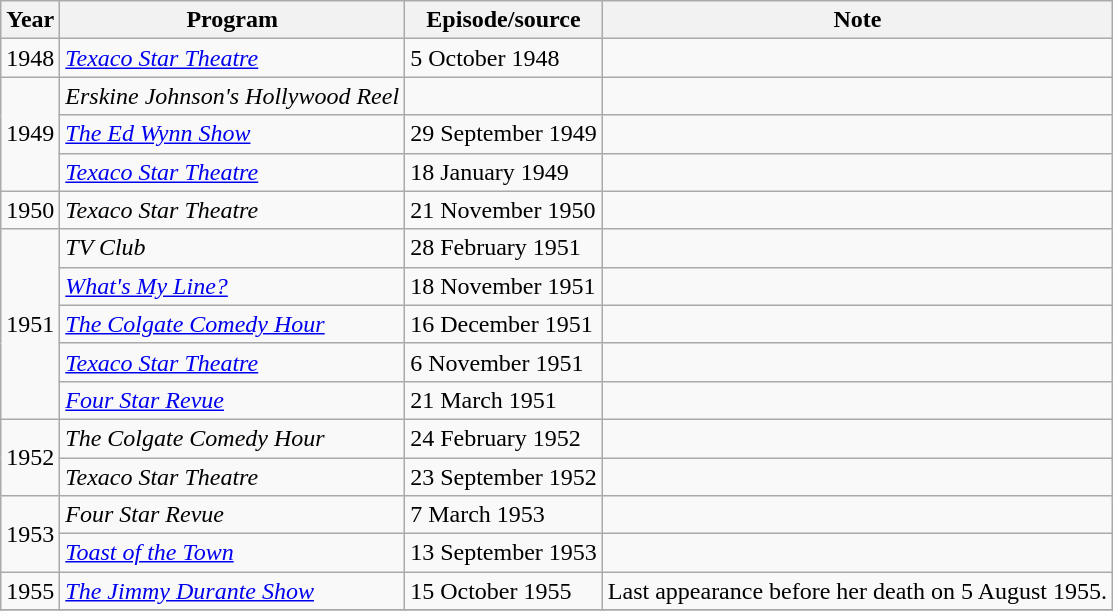<table class="wikitable">
<tr>
<th>Year</th>
<th>Program</th>
<th>Episode/source</th>
<th>Note</th>
</tr>
<tr>
<td>1948</td>
<td><em><a href='#'>Texaco Star Theatre</a></em></td>
<td>5 October 1948</td>
<td></td>
</tr>
<tr>
<td rowspan="3">1949</td>
<td><em>Erskine Johnson's Hollywood Reel</em></td>
<td></td>
<td></td>
</tr>
<tr>
<td><em><a href='#'>The Ed Wynn Show</a></em></td>
<td>29 September 1949</td>
<td></td>
</tr>
<tr>
<td><em><a href='#'>Texaco Star Theatre</a></em></td>
<td>18 January 1949</td>
<td></td>
</tr>
<tr>
<td>1950</td>
<td><em>Texaco Star Theatre</em></td>
<td>21 November 1950</td>
<td></td>
</tr>
<tr>
<td rowspan="5">1951</td>
<td><em>TV Club</em></td>
<td>28 February 1951</td>
<td></td>
</tr>
<tr>
<td><em><a href='#'>What's My Line?</a></em></td>
<td>18 November 1951</td>
<td></td>
</tr>
<tr>
<td><em><a href='#'>The Colgate Comedy Hour</a></em></td>
<td>16 December 1951</td>
<td></td>
</tr>
<tr>
<td><em><a href='#'>Texaco Star Theatre</a></em></td>
<td>6 November 1951</td>
<td></td>
</tr>
<tr>
<td><em><a href='#'>Four Star Revue</a></em></td>
<td>21 March 1951</td>
<td></td>
</tr>
<tr>
<td rowspan="2">1952</td>
<td><em>The Colgate Comedy Hour</em></td>
<td>24 February 1952</td>
<td></td>
</tr>
<tr>
<td><em>Texaco Star Theatre</em></td>
<td>23 September 1952</td>
<td></td>
</tr>
<tr>
<td rowspan="2">1953</td>
<td><em>Four Star Revue</em></td>
<td>7 March 1953</td>
<td></td>
</tr>
<tr>
<td><em><a href='#'>Toast of the Town</a></em></td>
<td>13 September 1953</td>
<td></td>
</tr>
<tr>
<td>1955</td>
<td><em><a href='#'>The Jimmy Durante Show</a></em></td>
<td>15 October 1955</td>
<td>Last appearance before her death on 5 August 1955.</td>
</tr>
<tr>
</tr>
</table>
